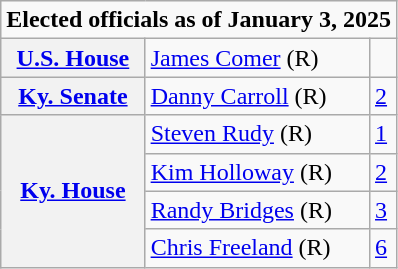<table class=wikitable>
<tr>
<td colspan="3"><strong>Elected officials as of January 3, 2025</strong></td>
</tr>
<tr>
<th scope=row><a href='#'>U.S. House</a></th>
<td><a href='#'>James Comer</a> (R)</td>
<td></td>
</tr>
<tr>
<th scope=row><a href='#'>Ky. Senate</a></th>
<td><a href='#'>Danny Carroll</a> (R)</td>
<td><a href='#'>2</a></td>
</tr>
<tr>
<th rowspan=18><a href='#'>Ky. House</a></th>
<td><a href='#'>Steven Rudy</a> (R)</td>
<td><a href='#'>1</a></td>
</tr>
<tr>
<td><a href='#'>Kim Holloway</a> (R)</td>
<td><a href='#'>2</a></td>
</tr>
<tr>
<td><a href='#'>Randy Bridges</a> (R)</td>
<td><a href='#'>3</a></td>
</tr>
<tr>
<td><a href='#'>Chris Freeland</a> (R)</td>
<td><a href='#'>6</a></td>
</tr>
</table>
